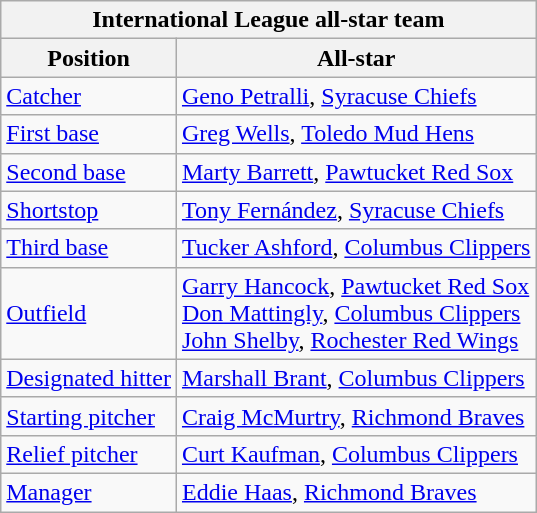<table class="wikitable">
<tr>
<th colspan="2">International League all-star team</th>
</tr>
<tr>
<th>Position</th>
<th>All-star</th>
</tr>
<tr>
<td><a href='#'>Catcher</a></td>
<td><a href='#'>Geno Petralli</a>, <a href='#'>Syracuse Chiefs</a></td>
</tr>
<tr>
<td><a href='#'>First base</a></td>
<td><a href='#'>Greg Wells</a>, <a href='#'>Toledo Mud Hens</a></td>
</tr>
<tr>
<td><a href='#'>Second base</a></td>
<td><a href='#'>Marty Barrett</a>, <a href='#'>Pawtucket Red Sox</a></td>
</tr>
<tr>
<td><a href='#'>Shortstop</a></td>
<td><a href='#'>Tony Fernández</a>, <a href='#'>Syracuse Chiefs</a></td>
</tr>
<tr>
<td><a href='#'>Third base</a></td>
<td><a href='#'>Tucker Ashford</a>, <a href='#'>Columbus Clippers</a></td>
</tr>
<tr>
<td><a href='#'>Outfield</a></td>
<td><a href='#'>Garry Hancock</a>, <a href='#'>Pawtucket Red Sox</a> <br> <a href='#'>Don Mattingly</a>, <a href='#'>Columbus Clippers</a> <br> <a href='#'>John Shelby</a>, <a href='#'>Rochester Red Wings</a></td>
</tr>
<tr>
<td><a href='#'>Designated hitter</a></td>
<td><a href='#'>Marshall Brant</a>, <a href='#'>Columbus Clippers</a></td>
</tr>
<tr>
<td><a href='#'>Starting pitcher</a></td>
<td><a href='#'>Craig McMurtry</a>, <a href='#'>Richmond Braves</a></td>
</tr>
<tr>
<td><a href='#'>Relief pitcher</a></td>
<td><a href='#'>Curt Kaufman</a>, <a href='#'>Columbus Clippers</a></td>
</tr>
<tr>
<td><a href='#'>Manager</a></td>
<td><a href='#'>Eddie Haas</a>, <a href='#'>Richmond Braves</a></td>
</tr>
</table>
